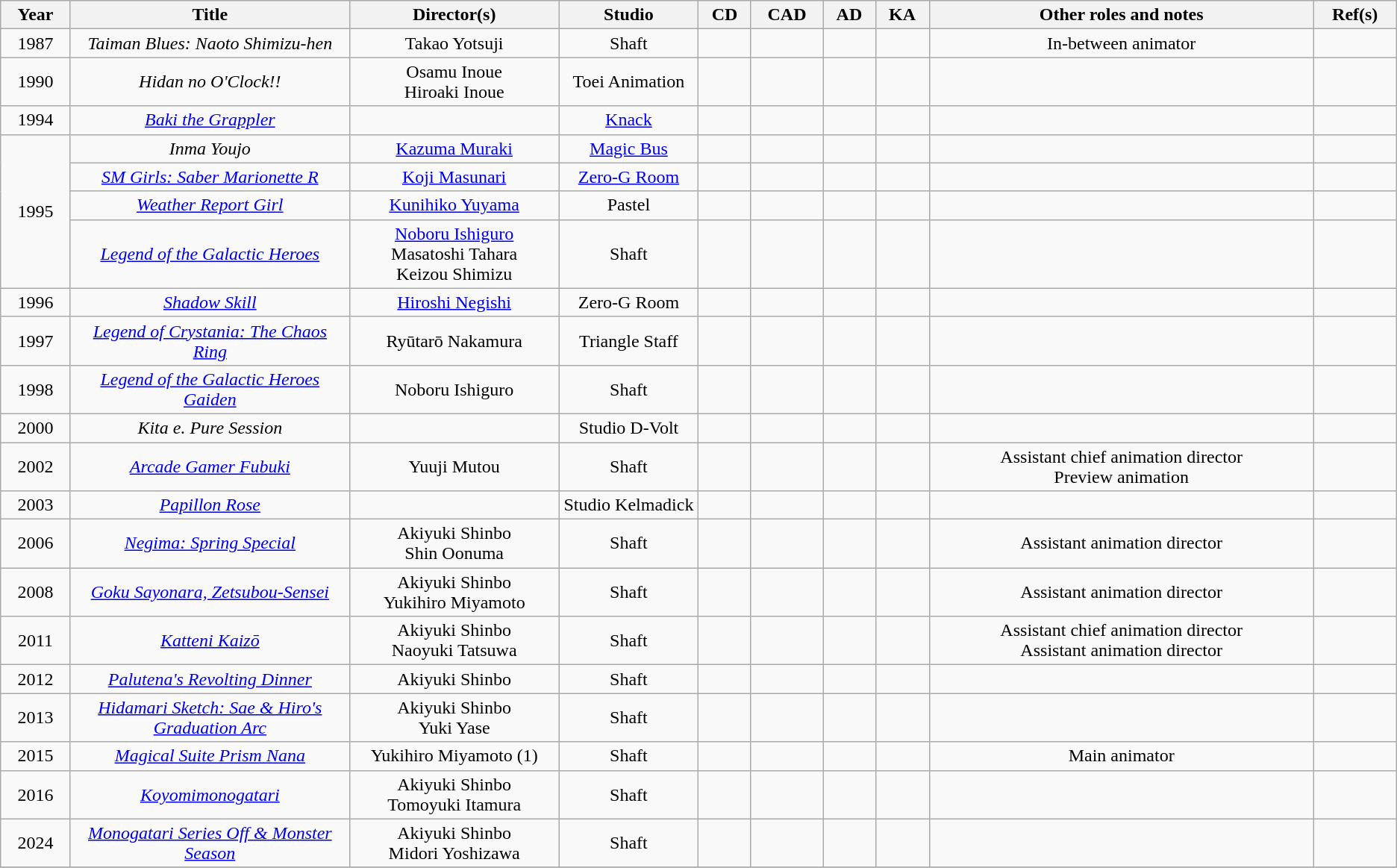<table class="wikitable sortable" style="text-align:center; margin=auto; ">
<tr>
<th scope="col" width=5%>Year</th>
<th scope="col" width=20%>Title</th>
<th scope="col" width=15%>Director(s)</th>
<th scope="col" width=10%>Studio</th>
<th scope="col" class="unsortable">CD</th>
<th scope="col" class="unsortable">CAD</th>
<th scope="col" class="unsortable">AD</th>
<th scope="col" class="unsortable">KA</th>
<th scope="col" class="unsortable">Other roles and notes</th>
<th scope="col" class="unsortable">Ref(s)</th>
</tr>
<tr>
<td>1987</td>
<td><em>Taiman Blues: Naoto Shimizu-hen</em></td>
<td>Takao Yotsuji</td>
<td>Shaft</td>
<td></td>
<td></td>
<td></td>
<td></td>
<td>In-between animator</td>
<td></td>
</tr>
<tr>
<td>1990</td>
<td><em>Hidan no O'Clock!!</em></td>
<td>Osamu Inoue<br>Hiroaki Inoue</td>
<td>Toei Animation</td>
<td></td>
<td></td>
<td></td>
<td></td>
<td></td>
<td></td>
</tr>
<tr>
<td>1994</td>
<td><em><a href='#'>Baki the Grappler</a></em></td>
<td></td>
<td><a href='#'>Knack</a></td>
<td></td>
<td></td>
<td></td>
<td></td>
<td></td>
<td></td>
</tr>
<tr>
<td rowspan="4">1995</td>
<td><em>Inma Youjo</em></td>
<td><a href='#'>Kazuma Muraki</a></td>
<td><a href='#'>Magic Bus</a></td>
<td></td>
<td></td>
<td></td>
<td></td>
<td></td>
<td></td>
</tr>
<tr>
<td><em><a href='#'>SM Girls: Saber Marionette R</a></em></td>
<td><a href='#'>Koji Masunari</a></td>
<td><a href='#'>Zero-G Room</a></td>
<td></td>
<td></td>
<td></td>
<td></td>
<td></td>
<td></td>
</tr>
<tr>
<td><em><a href='#'>Weather Report Girl</a></em></td>
<td><a href='#'>Kunihiko Yuyama</a></td>
<td>Pastel</td>
<td></td>
<td></td>
<td></td>
<td></td>
<td></td>
<td></td>
</tr>
<tr>
<td><em><a href='#'>Legend of the Galactic Heroes</a></em></td>
<td><a href='#'>Noboru Ishiguro</a><br>Masatoshi Tahara<br>Keizou Shimizu</td>
<td>Shaft</td>
<td></td>
<td></td>
<td></td>
<td></td>
<td></td>
<td></td>
</tr>
<tr>
<td>1996</td>
<td><em><a href='#'>Shadow Skill</a></em></td>
<td><a href='#'>Hiroshi Negishi</a></td>
<td>Zero-G Room</td>
<td></td>
<td></td>
<td></td>
<td></td>
<td></td>
<td></td>
</tr>
<tr>
<td>1997</td>
<td><em><a href='#'>Legend of Crystania: The Chaos Ring</a></em></td>
<td>Ryūtarō Nakamura</td>
<td>Triangle Staff</td>
<td></td>
<td></td>
<td></td>
<td></td>
<td></td>
<td></td>
</tr>
<tr>
<td>1998</td>
<td><em><a href='#'>Legend of the Galactic Heroes Gaiden</a></em></td>
<td>Noboru Ishiguro</td>
<td>Shaft</td>
<td></td>
<td></td>
<td></td>
<td></td>
<td></td>
<td></td>
</tr>
<tr>
<td>2000</td>
<td><em>Kita e. Pure Session</em></td>
<td></td>
<td>Studio D-Volt</td>
<td></td>
<td></td>
<td></td>
<td></td>
<td></td>
<td></td>
</tr>
<tr>
<td>2002</td>
<td><em><a href='#'>Arcade Gamer Fubuki</a></em></td>
<td>Yuuji Mutou</td>
<td>Shaft</td>
<td></td>
<td></td>
<td></td>
<td></td>
<td>Assistant chief animation director<br>Preview animation</td>
<td></td>
</tr>
<tr>
<td>2003</td>
<td><em><a href='#'>Papillon Rose</a></em></td>
<td></td>
<td>Studio Kelmadick</td>
<td></td>
<td></td>
<td></td>
<td></td>
<td></td>
<td></td>
</tr>
<tr>
<td>2006</td>
<td><em><a href='#'>Negima: Spring Special</a></em></td>
<td>Akiyuki Shinbo<br>Shin Oonuma</td>
<td>Shaft</td>
<td></td>
<td></td>
<td></td>
<td></td>
<td>Assistant animation director</td>
<td></td>
</tr>
<tr>
<td>2008</td>
<td><em><a href='#'>Goku Sayonara, Zetsubou-Sensei</a></em></td>
<td>Akiyuki Shinbo<br>Yukihiro Miyamoto</td>
<td>Shaft</td>
<td></td>
<td></td>
<td></td>
<td></td>
<td>Assistant animation director</td>
<td></td>
</tr>
<tr>
<td>2011</td>
<td><em><a href='#'>Katteni Kaizō</a></em></td>
<td>Akiyuki Shinbo<br>Naoyuki Tatsuwa</td>
<td>Shaft</td>
<td></td>
<td></td>
<td></td>
<td></td>
<td>Assistant chief animation director<br>Assistant animation director</td>
<td></td>
</tr>
<tr>
<td>2012</td>
<td><em><a href='#'>Palutena's Revolting Dinner</a></em></td>
<td>Akiyuki Shinbo</td>
<td>Shaft</td>
<td></td>
<td></td>
<td></td>
<td></td>
<td></td>
<td></td>
</tr>
<tr>
<td>2013</td>
<td><em><a href='#'>Hidamari Sketch: Sae & Hiro's Graduation Arc</a></em></td>
<td>Akiyuki Shinbo<br>Yuki Yase</td>
<td>Shaft</td>
<td></td>
<td></td>
<td></td>
<td></td>
<td></td>
<td></td>
</tr>
<tr>
<td>2015</td>
<td><em><a href='#'>Magical Suite Prism Nana</a></em></td>
<td>Yukihiro Miyamoto (1)</td>
<td>Shaft</td>
<td></td>
<td></td>
<td></td>
<td></td>
<td>Main animator</td>
<td></td>
</tr>
<tr>
<td>2016</td>
<td><em><a href='#'>Koyomimonogatari</a></em></td>
<td>Akiyuki Shinbo<br>Tomoyuki Itamura</td>
<td>Shaft</td>
<td></td>
<td></td>
<td></td>
<td></td>
<td></td>
<td></td>
</tr>
<tr>
<td>2024</td>
<td><em><a href='#'>Monogatari Series Off & Monster Season</a></em></td>
<td>Akiyuki Shinbo<br>Midori Yoshizawa</td>
<td>Shaft</td>
<td></td>
<td></td>
<td></td>
<td></td>
<td></td>
<td></td>
</tr>
<tr>
</tr>
</table>
